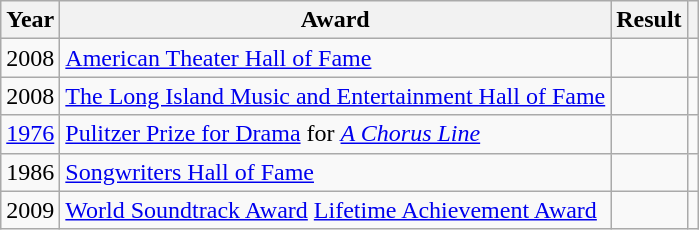<table class="wikitable sortable plainrowheaders">
<tr>
<th scope="col">Year</th>
<th scope="col">Award</th>
<th scope="col">Result</th>
<th scope="col" class="unsortable"></th>
</tr>
<tr>
<td>2008</td>
<td><a href='#'>American Theater Hall of Fame</a></td>
<td></td>
<td align="center"></td>
</tr>
<tr>
<td>2008</td>
<td><a href='#'>The Long Island Music and Entertainment Hall of Fame</a></td>
<td></td>
<td align="center"></td>
</tr>
<tr>
<td><a href='#'>1976</a></td>
<td><a href='#'>Pulitzer Prize for Drama</a> for <em><a href='#'>A Chorus Line</a></em></td>
<td></td>
<td align="center"></td>
</tr>
<tr>
<td>1986</td>
<td><a href='#'>Songwriters Hall of Fame</a></td>
<td></td>
<td align="center"></td>
</tr>
<tr>
<td>2009</td>
<td><a href='#'>World Soundtrack Award</a> <a href='#'>Lifetime Achievement Award</a></td>
<td></td>
<td align="center"></td>
</tr>
</table>
